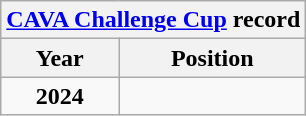<table class="wikitable" style="text-align: center;">
<tr>
<th colspan=6><a href='#'>CAVA Challenge Cup</a> record</th>
</tr>
<tr>
<th>Year</th>
<th>Position</th>
</tr>
<tr>
<td> <strong>2024</strong></td>
<td><strong></strong></td>
</tr>
</table>
